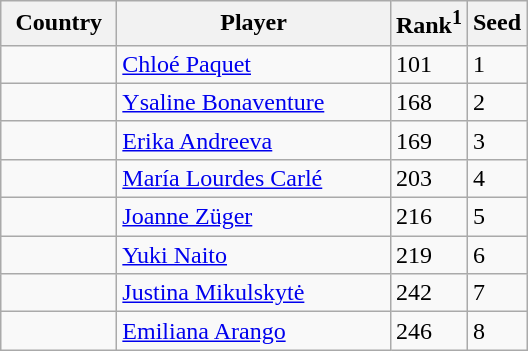<table class="sortable wikitable">
<tr>
<th width="70">Country</th>
<th width="175">Player</th>
<th>Rank<sup>1</sup></th>
<th>Seed</th>
</tr>
<tr>
<td></td>
<td><a href='#'>Chloé Paquet</a></td>
<td>101</td>
<td>1</td>
</tr>
<tr>
<td></td>
<td><a href='#'>Ysaline Bonaventure</a></td>
<td>168</td>
<td>2</td>
</tr>
<tr>
<td></td>
<td><a href='#'>Erika Andreeva</a></td>
<td>169</td>
<td>3</td>
</tr>
<tr>
<td></td>
<td><a href='#'>María Lourdes Carlé</a></td>
<td>203</td>
<td>4</td>
</tr>
<tr>
<td></td>
<td><a href='#'>Joanne Züger</a></td>
<td>216</td>
<td>5</td>
</tr>
<tr>
<td></td>
<td><a href='#'>Yuki Naito</a></td>
<td>219</td>
<td>6</td>
</tr>
<tr>
<td></td>
<td><a href='#'>Justina Mikulskytė</a></td>
<td>242</td>
<td>7</td>
</tr>
<tr>
<td></td>
<td><a href='#'>Emiliana Arango</a></td>
<td>246</td>
<td>8</td>
</tr>
</table>
